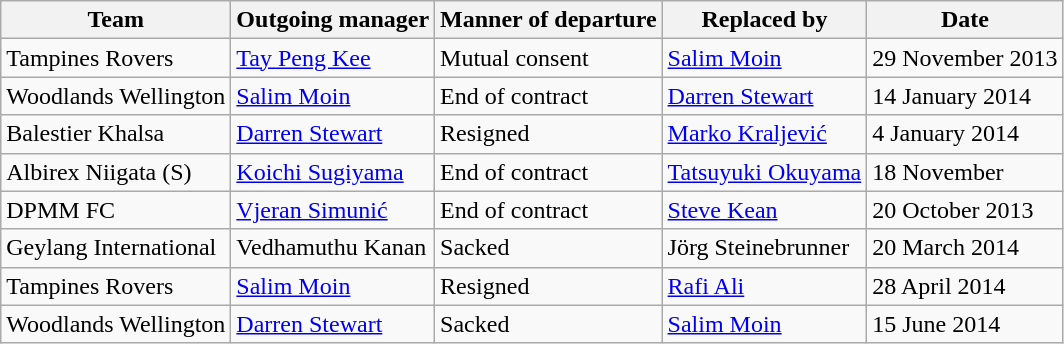<table class="wikitable sortable">
<tr>
<th>Team</th>
<th>Outgoing manager</th>
<th>Manner of departure</th>
<th>Replaced by</th>
<th>Date</th>
</tr>
<tr>
<td>Tampines Rovers</td>
<td><a href='#'>Tay Peng Kee</a></td>
<td>Mutual consent</td>
<td><a href='#'>Salim Moin</a></td>
<td>29 November 2013</td>
</tr>
<tr>
<td>Woodlands Wellington</td>
<td><a href='#'>Salim Moin</a></td>
<td>End of contract</td>
<td> <a href='#'>Darren Stewart</a></td>
<td>14 January 2014</td>
</tr>
<tr>
<td>Balestier Khalsa</td>
<td> <a href='#'>Darren Stewart</a></td>
<td>Resigned</td>
<td> <a href='#'>Marko Kraljević</a></td>
<td>4 January 2014</td>
</tr>
<tr>
<td> Albirex Niigata (S)</td>
<td> <a href='#'>Koichi Sugiyama</a></td>
<td>End of contract</td>
<td> <a href='#'>Tatsuyuki Okuyama</a></td>
<td>18 November</td>
</tr>
<tr>
<td> DPMM FC</td>
<td> <a href='#'>Vjeran Simunić</a></td>
<td>End of contract</td>
<td> <a href='#'>Steve Kean</a></td>
<td>20 October 2013</td>
</tr>
<tr>
<td>Geylang International</td>
<td>Vedhamuthu Kanan</td>
<td>Sacked</td>
<td> Jörg Steinebrunner</td>
<td>20 March 2014</td>
</tr>
<tr>
<td>Tampines Rovers</td>
<td><a href='#'>Salim Moin</a></td>
<td>Resigned</td>
<td><a href='#'>Rafi Ali</a></td>
<td>28 April 2014</td>
</tr>
<tr>
<td>Woodlands Wellington</td>
<td> <a href='#'>Darren Stewart</a></td>
<td>Sacked</td>
<td><a href='#'>Salim Moin</a></td>
<td>15 June 2014</td>
</tr>
</table>
